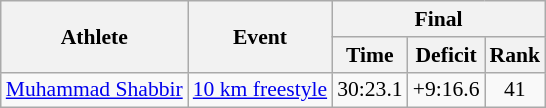<table class=wikitable style=font-size:90%;text-align:center>
<tr>
<th rowspan=2>Athlete</th>
<th rowspan=2>Event</th>
<th colspan=3>Final</th>
</tr>
<tr>
<th>Time</th>
<th>Deficit</th>
<th>Rank</th>
</tr>
<tr>
<td align=left><a href='#'>Muhammad Shabbir</a></td>
<td align=left><a href='#'>10 km freestyle</a></td>
<td>30:23.1</td>
<td>+9:16.6</td>
<td>41</td>
</tr>
</table>
